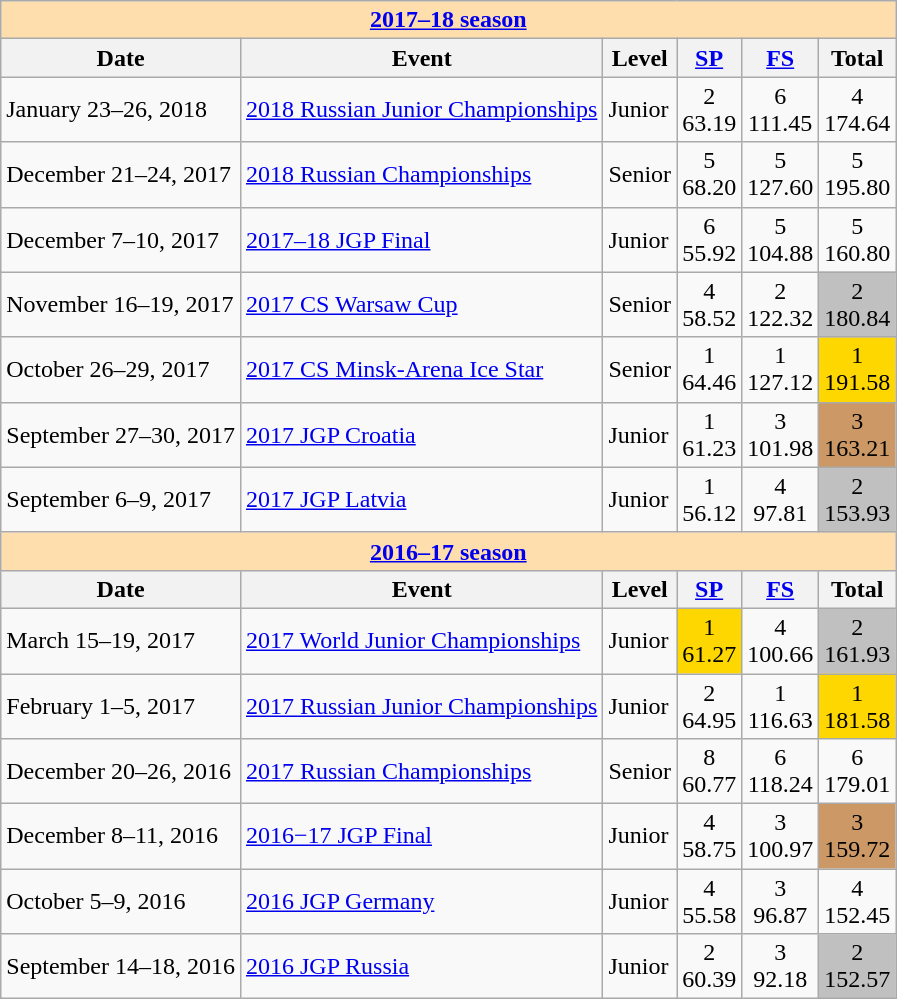<table class="wikitable">
<tr>
<td style="background-color: #ffdead; " colspan=6 align=center><a href='#'><strong>2017–18 season</strong></a></td>
</tr>
<tr>
<th>Date</th>
<th>Event</th>
<th>Level</th>
<th><a href='#'>SP</a></th>
<th><a href='#'>FS</a></th>
<th>Total</th>
</tr>
<tr>
<td>January 23–26, 2018</td>
<td><a href='#'>2018 Russian Junior Championships</a></td>
<td>Junior</td>
<td align=center>2 <br> 63.19</td>
<td align=center>6 <br> 111.45</td>
<td align=center>4 <br> 174.64</td>
</tr>
<tr>
<td>December 21–24, 2017</td>
<td><a href='#'>2018 Russian Championships</a></td>
<td>Senior</td>
<td align=center>5 <br> 68.20</td>
<td align=center>5 <br> 127.60</td>
<td align=center>5 <br> 195.80</td>
</tr>
<tr>
<td>December 7–10, 2017</td>
<td><a href='#'>2017–18 JGP Final</a></td>
<td>Junior</td>
<td align=center>6 <br> 55.92</td>
<td align=center>5 <br> 104.88</td>
<td align=center>5 <br> 160.80</td>
</tr>
<tr>
<td>November 16–19, 2017</td>
<td><a href='#'>2017 CS Warsaw Cup</a></td>
<td>Senior</td>
<td align=center>4 <br> 58.52</td>
<td align=center>2 <br> 122.32</td>
<td align=center bgcolor=silver>2 <br> 180.84</td>
</tr>
<tr>
<td>October 26–29, 2017</td>
<td><a href='#'>2017 CS Minsk-Arena Ice Star</a></td>
<td>Senior</td>
<td align=center>1 <br> 64.46</td>
<td align=center>1 <br> 127.12</td>
<td align=center bgcolor=gold>1 <br> 191.58</td>
</tr>
<tr>
<td>September 27–30, 2017</td>
<td><a href='#'>2017 JGP Croatia</a></td>
<td>Junior</td>
<td align=center>1 <br> 61.23</td>
<td align=center>3 <br> 101.98</td>
<td align=center bgcolor=cc9966>3 <br> 163.21</td>
</tr>
<tr>
<td>September 6–9, 2017</td>
<td><a href='#'>2017 JGP Latvia</a></td>
<td>Junior</td>
<td align=center>1 <br> 56.12</td>
<td align=center>4 <br> 97.81</td>
<td align=center bgcolor=silver>2 <br> 153.93</td>
</tr>
<tr>
<td style="background-color: #ffdead; " colspan=6 align=center><a href='#'><strong>2016–17 season</strong></a></td>
</tr>
<tr>
<th>Date</th>
<th>Event</th>
<th>Level</th>
<th><a href='#'>SP</a></th>
<th><a href='#'>FS</a></th>
<th>Total</th>
</tr>
<tr>
<td>March 15–19, 2017</td>
<td><a href='#'>2017 World Junior Championships</a></td>
<td>Junior</td>
<td align=center bgcolor=gold>1 <br> 61.27</td>
<td align=center>4 <br> 100.66</td>
<td align=center bgcolor=silver>2 <br> 161.93</td>
</tr>
<tr>
<td>February 1–5, 2017</td>
<td><a href='#'>2017 Russian Junior Championships</a></td>
<td>Junior</td>
<td align=center>2 <br> 64.95</td>
<td align=center>1 <br> 116.63</td>
<td align=center bgcolor=gold>1 <br> 181.58</td>
</tr>
<tr>
<td>December 20–26, 2016</td>
<td><a href='#'>2017 Russian Championships</a></td>
<td>Senior</td>
<td align=center>8 <br> 60.77</td>
<td align=center>6 <br> 118.24</td>
<td align=center>6 <br> 179.01</td>
</tr>
<tr>
<td>December 8–11, 2016</td>
<td><a href='#'>2016−17 JGP Final</a></td>
<td>Junior</td>
<td align=center>4 <br> 58.75</td>
<td align=center>3 <br> 100.97</td>
<td align=center bgcolor=cc9966>3 <br> 159.72</td>
</tr>
<tr>
<td>October 5–9, 2016</td>
<td><a href='#'>2016 JGP Germany</a></td>
<td>Junior</td>
<td align=center>4 <br> 55.58</td>
<td align=center>3 <br> 96.87</td>
<td align=center>4 <br> 152.45</td>
</tr>
<tr>
<td>September 14–18, 2016</td>
<td><a href='#'>2016 JGP Russia</a></td>
<td>Junior</td>
<td align=center>2 <br> 60.39</td>
<td align=center>3 <br> 92.18</td>
<td align=center bgcolor=silver>2 <br> 152.57</td>
</tr>
</table>
